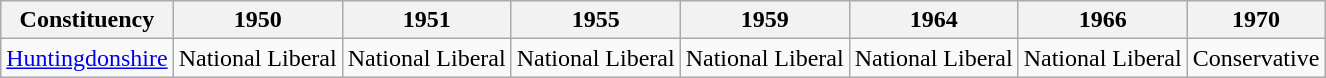<table class="wikitable sortable">
<tr>
<th>Constituency</th>
<th>1950</th>
<th>1951</th>
<th>1955</th>
<th>1959</th>
<th>1964</th>
<th>1966</th>
<th>1970</th>
</tr>
<tr>
<td><a href='#'>Huntingdonshire</a></td>
<td bgcolor=>National Liberal</td>
<td bgcolor=>National Liberal</td>
<td bgcolor=>National Liberal</td>
<td bgcolor=>National Liberal</td>
<td bgcolor=>National Liberal</td>
<td bgcolor=>National Liberal</td>
<td bgcolor=>Conservative</td>
</tr>
</table>
